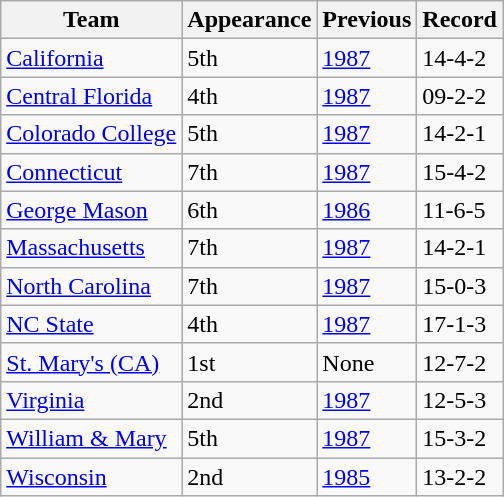<table class="wikitable sortable">
<tr>
<th>Team</th>
<th>Appearance</th>
<th>Previous</th>
<th>Record</th>
</tr>
<tr>
<td><a href='#'>California</a></td>
<td>5th</td>
<td><a href='#'>1987</a></td>
<td>14-4-2</td>
</tr>
<tr>
<td><a href='#'>Central Florida</a></td>
<td>4th</td>
<td><a href='#'>1987</a></td>
<td>09-2-2</td>
</tr>
<tr>
<td><a href='#'>Colorado College</a></td>
<td>5th</td>
<td><a href='#'>1987</a></td>
<td>14-2-1</td>
</tr>
<tr>
<td><a href='#'>Connecticut</a></td>
<td>7th</td>
<td><a href='#'>1987</a></td>
<td>15-4-2</td>
</tr>
<tr>
<td><a href='#'>George Mason</a></td>
<td>6th</td>
<td><a href='#'>1986</a></td>
<td>11-6-5</td>
</tr>
<tr>
<td><a href='#'>Massachusetts</a></td>
<td>7th</td>
<td><a href='#'>1987</a></td>
<td>14-2-1</td>
</tr>
<tr>
<td><a href='#'>North Carolina</a></td>
<td>7th</td>
<td><a href='#'>1987</a></td>
<td>15-0-3</td>
</tr>
<tr>
<td><a href='#'>NC State</a></td>
<td>4th</td>
<td><a href='#'>1987</a></td>
<td>17-1-3</td>
</tr>
<tr>
<td><a href='#'>St. Mary's (CA)</a></td>
<td>1st</td>
<td>None</td>
<td>12-7-2</td>
</tr>
<tr>
<td><a href='#'>Virginia</a></td>
<td>2nd</td>
<td><a href='#'>1987</a></td>
<td>12-5-3</td>
</tr>
<tr>
<td><a href='#'>William & Mary</a></td>
<td>5th</td>
<td><a href='#'>1987</a></td>
<td>15-3-2</td>
</tr>
<tr>
<td><a href='#'>Wisconsin</a></td>
<td>2nd</td>
<td><a href='#'>1985</a></td>
<td>13-2-2</td>
</tr>
</table>
